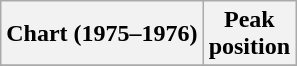<table class="wikitable sortable plainrowheaders">
<tr>
<th>Chart (1975–1976)</th>
<th>Peak<br>position</th>
</tr>
<tr>
</tr>
</table>
